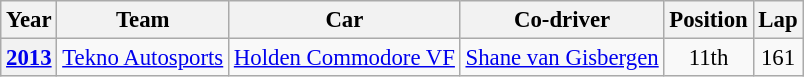<table class="wikitable" style="font-size: 95%;">
<tr>
<th>Year</th>
<th>Team</th>
<th>Car</th>
<th>Co-driver</th>
<th>Position</th>
<th>Lap</th>
</tr>
<tr>
<th><a href='#'>2013</a></th>
<td><a href='#'>Tekno Autosports</a></td>
<td><a href='#'>Holden Commodore VF</a></td>
<td> <a href='#'>Shane van Gisbergen</a></td>
<td align=center>11th</td>
<td align=center>161</td>
</tr>
</table>
